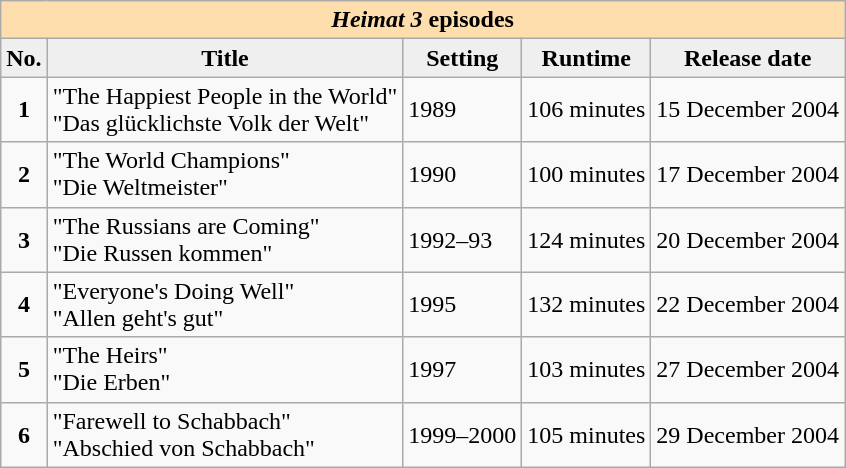<table class="wikitable">
<tr>
<th colspan="5" style="background:#FFDEAD;"><em>Heimat 3</em> episodes</th>
</tr>
<tr>
<th style="background:#efefef;">No.</th>
<th style="background:#efefef;">Title</th>
<th style="background:#efefef;">Setting</th>
<th style="background:#efefef;">Runtime</th>
<th style="background:#efefef;">Release date</th>
</tr>
<tr>
<td align="center"><strong>1</strong></td>
<td>"The Happiest People in the World"<br>"Das glücklichste Volk der Welt"</td>
<td>1989</td>
<td>106 minutes</td>
<td>15 December 2004</td>
</tr>
<tr>
<td align="center"><strong>2</strong></td>
<td>"The World Champions"<br>"Die Weltmeister"</td>
<td>1990</td>
<td>100 minutes</td>
<td>17 December 2004</td>
</tr>
<tr>
<td align="center"><strong>3</strong></td>
<td>"The Russians are Coming"<br>"Die Russen kommen"</td>
<td>1992–93</td>
<td>124 minutes</td>
<td>20 December 2004</td>
</tr>
<tr>
<td align="center"><strong>4</strong></td>
<td>"Everyone's Doing Well"<br>"Allen geht's gut"</td>
<td>1995</td>
<td>132 minutes</td>
<td>22 December 2004</td>
</tr>
<tr>
<td align="center"><strong>5</strong></td>
<td>"The Heirs"<br>"Die Erben"</td>
<td>1997</td>
<td>103 minutes</td>
<td>27 December 2004</td>
</tr>
<tr>
<td align="center"><strong>6</strong></td>
<td>"Farewell to Schabbach"<br>"Abschied von Schabbach"</td>
<td>1999–2000</td>
<td>105 minutes</td>
<td>29 December 2004</td>
</tr>
</table>
